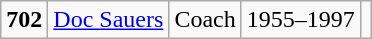<table class= "wikitable">
<tr>
<td><strong>702</strong> </td>
<td><a href='#'>Doc Sauers</a></td>
<td>Coach</td>
<td>1955–1997</td>
<td></td>
</tr>
</table>
